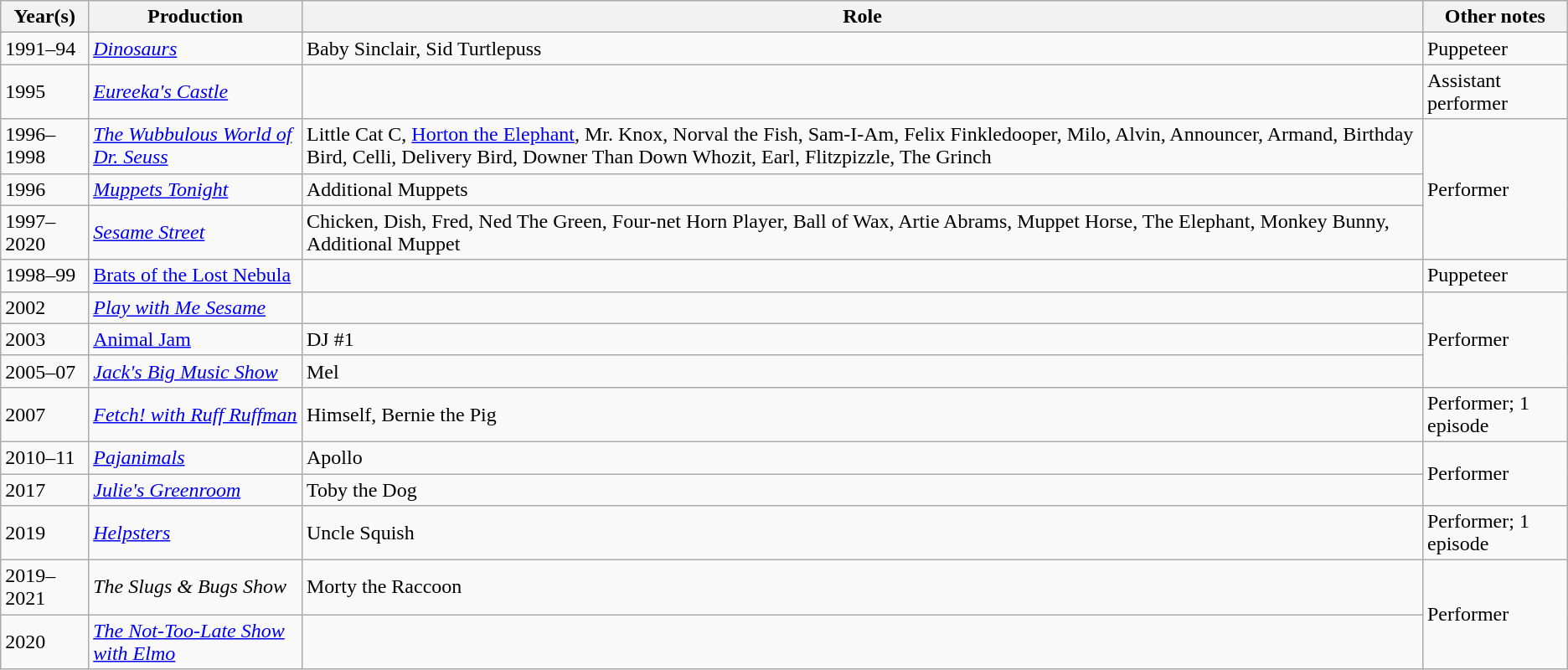<table class="wikitable">
<tr>
<th>Year(s)</th>
<th>Production</th>
<th>Role</th>
<th>Other notes</th>
</tr>
<tr>
<td>1991–94</td>
<td><em><a href='#'>Dinosaurs</a></em></td>
<td>Baby Sinclair, Sid Turtlepuss</td>
<td>Puppeteer</td>
</tr>
<tr>
<td>1995</td>
<td><em><a href='#'>Eureeka's Castle</a></em></td>
<td></td>
<td>Assistant performer</td>
</tr>
<tr>
<td>1996–1998</td>
<td><em><a href='#'>The Wubbulous World of Dr. Seuss</a></em></td>
<td>Little Cat C, <a href='#'>Horton the Elephant</a>, Mr. Knox, Norval the Fish, Sam-I-Am, Felix Finkledooper, Milo, Alvin, Announcer, Armand, Birthday Bird, Celli, Delivery Bird, Downer Than Down Whozit, Earl, Flitzpizzle, The Grinch</td>
<td rowspan="3">Performer</td>
</tr>
<tr>
<td>1996</td>
<td><em><a href='#'>Muppets Tonight</a></em></td>
<td>Additional Muppets</td>
</tr>
<tr>
<td>1997–2020</td>
<td><em><a href='#'>Sesame Street</a></em></td>
<td>Chicken, Dish, Fred, Ned The Green, Four-net Horn Player, Ball of Wax, Artie Abrams, Muppet Horse, The Elephant, Monkey Bunny, Additional Muppet</td>
</tr>
<tr>
<td>1998–99</td>
<td><a href='#'>Brats of the Lost Nebula</a></td>
<td></td>
<td>Puppeteer</td>
</tr>
<tr>
<td>2002</td>
<td><em><a href='#'>Play with Me Sesame</a></em></td>
<td></td>
<td rowspan="3">Performer</td>
</tr>
<tr>
<td>2003</td>
<td><a href='#'>Animal Jam</a></td>
<td>DJ #1</td>
</tr>
<tr>
<td>2005–07</td>
<td><em><a href='#'>Jack's Big Music Show</a></em></td>
<td>Mel</td>
</tr>
<tr>
<td>2007</td>
<td><em><a href='#'>Fetch! with Ruff Ruffman</a></em></td>
<td>Himself, Bernie the Pig</td>
<td>Performer; 1 episode</td>
</tr>
<tr>
<td>2010–11</td>
<td><em><a href='#'>Pajanimals</a></em></td>
<td>Apollo</td>
<td rowspan="2">Performer</td>
</tr>
<tr>
<td>2017</td>
<td><em><a href='#'>Julie's Greenroom</a></em></td>
<td>Toby the Dog</td>
</tr>
<tr>
<td>2019</td>
<td><em><a href='#'>Helpsters</a></em></td>
<td>Uncle Squish</td>
<td>Performer; 1 episode</td>
</tr>
<tr>
<td>2019–2021</td>
<td><em>The Slugs & Bugs Show</em></td>
<td>Morty the Raccoon</td>
<td rowspan="2">Performer</td>
</tr>
<tr>
<td>2020</td>
<td><em><a href='#'>The Not-Too-Late Show with Elmo</a></em></td>
<td></td>
</tr>
</table>
